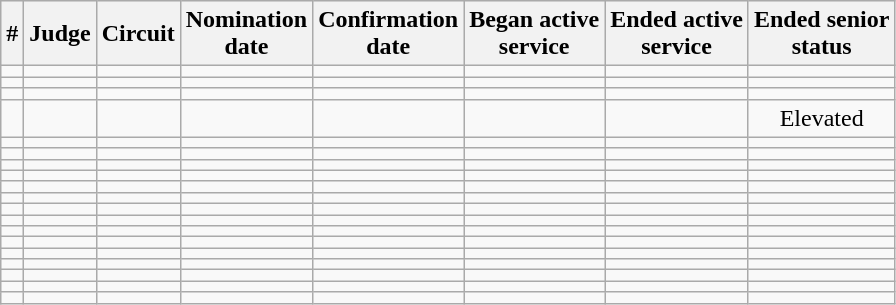<table class="sortable wikitable">
<tr bgcolor="#ececec">
<th>#</th>
<th>Judge</th>
<th>Circuit</th>
<th>Nomination<br>date</th>
<th>Confirmation<br>date</th>
<th>Began active<br>service</th>
<th>Ended active<br>service</th>
<th>Ended senior<br>status</th>
</tr>
<tr>
<td></td>
<td></td>
<td></td>
<td></td>
<td></td>
<td></td>
<td></td>
<td align="center"></td>
</tr>
<tr>
<td></td>
<td></td>
<td></td>
<td></td>
<td></td>
<td></td>
<td></td>
<td align="center"></td>
</tr>
<tr>
<td></td>
<td></td>
<td></td>
<td></td>
<td></td>
<td></td>
<td></td>
<td align="center"></td>
</tr>
<tr>
<td></td>
<td></td>
<td></td>
<td></td>
<td></td>
<td></td>
<td></td>
<td align="center">Elevated</td>
</tr>
<tr>
<td></td>
<td></td>
<td></td>
<td></td>
<td></td>
<td></td>
<td></td>
<td align="center"></td>
</tr>
<tr>
<td></td>
<td></td>
<td></td>
<td></td>
<td></td>
<td></td>
<td></td>
<td align="center"></td>
</tr>
<tr>
<td></td>
<td></td>
<td></td>
<td></td>
<td></td>
<td></td>
<td></td>
<td align="center"></td>
</tr>
<tr>
<td></td>
<td></td>
<td></td>
<td></td>
<td></td>
<td></td>
<td></td>
<td align="center"></td>
</tr>
<tr>
<td></td>
<td></td>
<td></td>
<td></td>
<td></td>
<td></td>
<td></td>
<td align="center"></td>
</tr>
<tr>
<td></td>
<td></td>
<td></td>
<td></td>
<td></td>
<td></td>
<td></td>
<td align="center"></td>
</tr>
<tr>
<td></td>
<td></td>
<td></td>
<td></td>
<td></td>
<td></td>
<td></td>
<td align="center"></td>
</tr>
<tr>
<td></td>
<td></td>
<td></td>
<td></td>
<td></td>
<td></td>
<td></td>
<td align="center"></td>
</tr>
<tr>
<td></td>
<td></td>
<td></td>
<td></td>
<td></td>
<td></td>
<td></td>
<td align="center"></td>
</tr>
<tr>
<td></td>
<td></td>
<td></td>
<td></td>
<td></td>
<td></td>
<td></td>
<td align="center"></td>
</tr>
<tr>
<td></td>
<td></td>
<td></td>
<td></td>
<td></td>
<td></td>
<td></td>
<td></td>
</tr>
<tr>
<td></td>
<td></td>
<td></td>
<td></td>
<td></td>
<td></td>
<td></td>
<td></td>
</tr>
<tr>
<td></td>
<td></td>
<td></td>
<td></td>
<td></td>
<td></td>
<td></td>
<td></td>
</tr>
<tr>
<td></td>
<td></td>
<td></td>
<td></td>
<td></td>
<td></td>
<td></td>
<td align="center"></td>
</tr>
<tr>
<td></td>
<td></td>
<td></td>
<td></td>
<td></td>
<td></td>
<td></td>
<td align="center"></td>
</tr>
</table>
